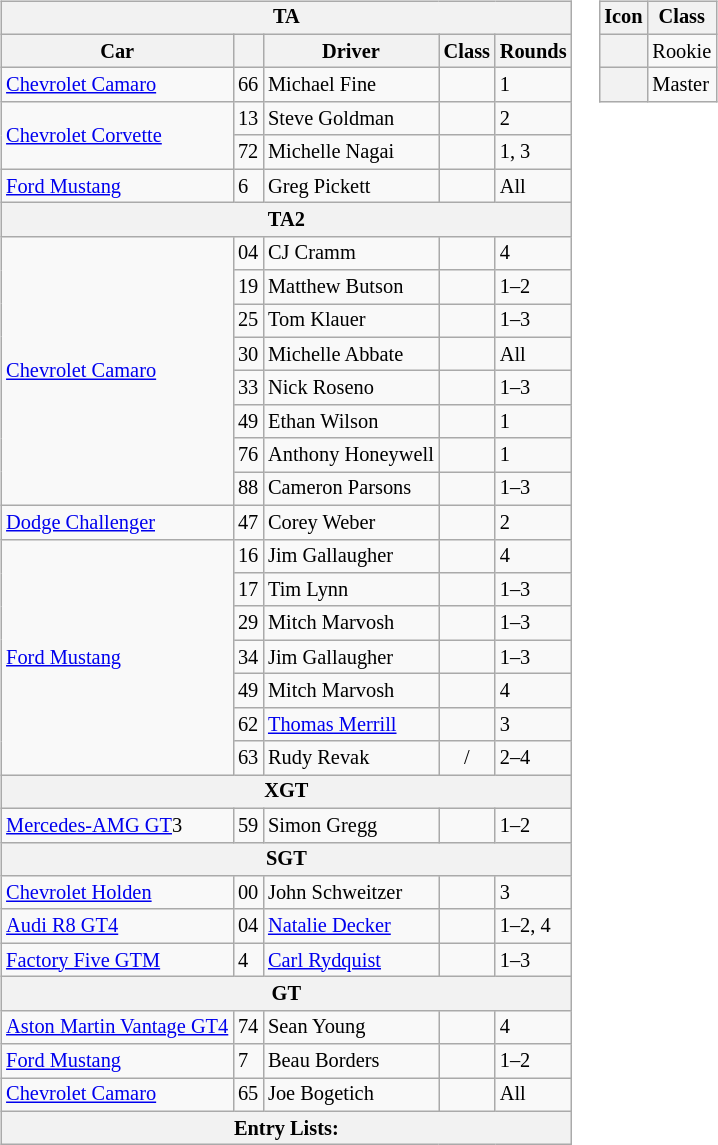<table>
<tr>
<td><br><table class="wikitable" style="font-size: 85%">
<tr>
<th colspan="5">TA</th>
</tr>
<tr>
<th>Car</th>
<th></th>
<th>Driver</th>
<th>Class</th>
<th>Rounds</th>
</tr>
<tr>
<td><a href='#'>Chevrolet Camaro</a></td>
<td>66</td>
<td> Michael Fine</td>
<td></td>
<td>1</td>
</tr>
<tr>
<td rowspan="2"><a href='#'>Chevrolet Corvette</a></td>
<td>13</td>
<td> Steve Goldman</td>
<td align="center"></td>
<td>2</td>
</tr>
<tr>
<td>72</td>
<td> Michelle Nagai</td>
<td></td>
<td>1, 3</td>
</tr>
<tr>
<td><a href='#'>Ford Mustang</a></td>
<td>6</td>
<td> Greg Pickett</td>
<td align="center"></td>
<td>All</td>
</tr>
<tr>
<th colspan="5">TA2</th>
</tr>
<tr>
<td rowspan="8"><a href='#'>Chevrolet Camaro</a></td>
<td>04</td>
<td> CJ Cramm</td>
<td align="center"></td>
<td>4</td>
</tr>
<tr>
<td>19</td>
<td> Matthew Butson</td>
<td align="center"></td>
<td>1–2</td>
</tr>
<tr>
<td>25</td>
<td> Tom Klauer</td>
<td align="center"></td>
<td>1–3</td>
</tr>
<tr>
<td>30</td>
<td> Michelle Abbate</td>
<td></td>
<td>All</td>
</tr>
<tr>
<td>33</td>
<td> Nick Roseno</td>
<td align="center"></td>
<td>1–3</td>
</tr>
<tr>
<td>49</td>
<td> Ethan Wilson</td>
<td></td>
<td>1</td>
</tr>
<tr>
<td>76</td>
<td> Anthony Honeywell</td>
<td></td>
<td>1</td>
</tr>
<tr>
<td>88</td>
<td> Cameron Parsons</td>
<td align="center"></td>
<td>1–3</td>
</tr>
<tr>
<td><a href='#'>Dodge Challenger</a></td>
<td>47</td>
<td> Corey Weber</td>
<td align="center"></td>
<td>2</td>
</tr>
<tr>
<td rowspan="7"><a href='#'>Ford Mustang</a></td>
<td>16</td>
<td> Jim Gallaugher</td>
<td></td>
<td>4</td>
</tr>
<tr>
<td>17</td>
<td> Tim Lynn</td>
<td></td>
<td>1–3</td>
</tr>
<tr>
<td>29</td>
<td> Mitch Marvosh</td>
<td align="center"></td>
<td>1–3</td>
</tr>
<tr>
<td>34</td>
<td> Jim Gallaugher</td>
<td></td>
<td>1–3</td>
</tr>
<tr>
<td>49</td>
<td> Mitch Marvosh</td>
<td align="center"></td>
<td>4</td>
</tr>
<tr>
<td>62</td>
<td> <a href='#'>Thomas Merrill</a></td>
<td></td>
<td>3</td>
</tr>
<tr>
<td>63</td>
<td> Rudy Revak</td>
<td align="center">/</td>
<td>2–4</td>
</tr>
<tr>
<th colspan="5">XGT</th>
</tr>
<tr>
<td><a href='#'>Mercedes-AMG GT</a>3</td>
<td>59</td>
<td> Simon Gregg</td>
<td align="center"></td>
<td>1–2</td>
</tr>
<tr>
<th colspan="5">SGT</th>
</tr>
<tr>
<td><a href='#'>Chevrolet Holden</a></td>
<td>00</td>
<td> John Schweitzer</td>
<td align="center"></td>
<td>3</td>
</tr>
<tr>
<td><a href='#'>Audi R8 GT4</a></td>
<td>04</td>
<td> <a href='#'>Natalie Decker</a></td>
<td align="center"></td>
<td>1–2, 4</td>
</tr>
<tr>
<td><a href='#'>Factory Five GTM</a></td>
<td>4</td>
<td> <a href='#'>Carl Rydquist</a></td>
<td></td>
<td>1–3</td>
</tr>
<tr>
<th colspan="5">GT</th>
</tr>
<tr>
<td><a href='#'>Aston Martin Vantage GT4</a></td>
<td>74</td>
<td> Sean Young</td>
<td></td>
<td>4</td>
</tr>
<tr>
<td><a href='#'>Ford Mustang</a></td>
<td>7</td>
<td> Beau Borders</td>
<td align="center"></td>
<td>1–2</td>
</tr>
<tr>
<td><a href='#'>Chevrolet Camaro</a></td>
<td>65</td>
<td> Joe Bogetich</td>
<td align="center"></td>
<td>All</td>
</tr>
<tr>
<th colspan="5">Entry Lists:</th>
</tr>
</table>
</td>
<td valign="top"><br><table class="wikitable" align="right" style="font-size: 85%;">
<tr>
<th>Icon</th>
<th>Class</th>
</tr>
<tr>
<th align="center"></th>
<td>Rookie</td>
</tr>
<tr>
<th align="center"></th>
<td>Master</td>
</tr>
</table>
</td>
</tr>
</table>
